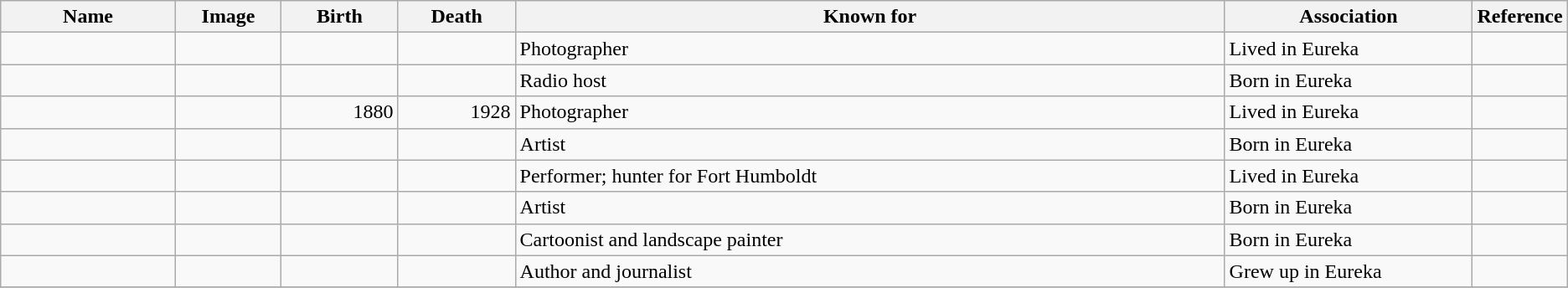<table class="wikitable sortable">
<tr>
<th scope="col" width="140">Name</th>
<th scope="col" width="80" class="unsortable">Image</th>
<th scope="col" width="90">Birth</th>
<th scope="col" width="90">Death</th>
<th scope="col" width="600" class="unsortable">Known for</th>
<th scope="col" width="200" class="unsortable">Association</th>
<th scope="col" width="30" class="unsortable">Reference</th>
</tr>
<tr>
<td></td>
<td></td>
<td align=right></td>
<td align=right></td>
<td>Photographer</td>
<td>Lived in Eureka</td>
<td align="center"></td>
</tr>
<tr>
<td></td>
<td></td>
<td align=right></td>
<td align=right></td>
<td>Radio host</td>
<td>Born in Eureka</td>
<td align="center"></td>
</tr>
<tr>
<td></td>
<td></td>
<td align=right>1880</td>
<td align=right>1928</td>
<td>Photographer</td>
<td>Lived in Eureka</td>
<td align="center"></td>
</tr>
<tr>
<td></td>
<td></td>
<td align=right></td>
<td align=right></td>
<td>Artist</td>
<td>Born in Eureka</td>
<td align="center"></td>
</tr>
<tr>
<td></td>
<td></td>
<td align=right></td>
<td align=right></td>
<td>Performer; hunter for Fort Humboldt</td>
<td>Lived in Eureka</td>
<td align="center"></td>
</tr>
<tr>
<td></td>
<td></td>
<td align=right></td>
<td align=right></td>
<td>Artist</td>
<td>Born in Eureka</td>
<td align="center"></td>
</tr>
<tr>
<td></td>
<td></td>
<td align=right></td>
<td align=right></td>
<td>Cartoonist and landscape painter</td>
<td>Born in Eureka</td>
<td align="center"></td>
</tr>
<tr>
<td></td>
<td></td>
<td align=right></td>
<td align=right></td>
<td>Author and journalist</td>
<td>Grew up in Eureka</td>
<td align="center"></td>
</tr>
<tr>
</tr>
</table>
